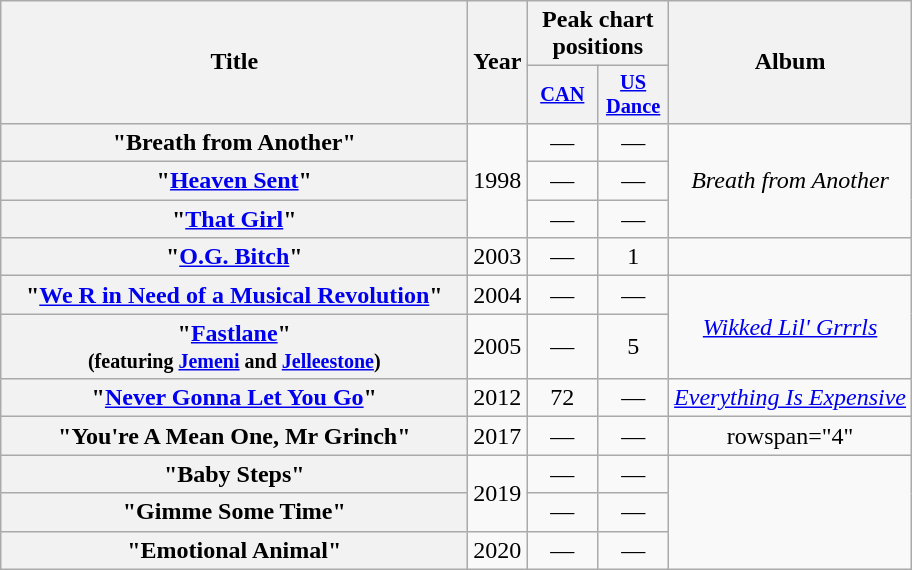<table class="wikitable plainrowheaders" style="text-align:center;">
<tr>
<th scope="col" rowspan="2" style="width:19em;">Title</th>
<th scope="col" rowspan="2" style="width:1em;">Year</th>
<th scope="col" colspan="2">Peak chart positions</th>
<th scope="col" rowspan="2">Album</th>
</tr>
<tr>
<th scope="col" style="width:3em;font-size:85%;"><a href='#'>CAN</a><br></th>
<th scope="col" style="width:3em;font-size:85%;"><a href='#'>US<br>Dance</a><br></th>
</tr>
<tr>
<th scope="row">"Breath from Another"</th>
<td rowspan="3">1998</td>
<td>—</td>
<td>—</td>
<td rowspan="3"><em>Breath from Another</em></td>
</tr>
<tr>
<th scope="row">"<a href='#'>Heaven Sent</a>"</th>
<td>—</td>
<td>—</td>
</tr>
<tr>
<th scope="row">"<a href='#'>That Girl</a>"</th>
<td>—</td>
<td>—</td>
</tr>
<tr>
<th scope="row">"<a href='#'>O.G. Bitch</a>"</th>
<td>2003</td>
<td>—</td>
<td>1</td>
<td></td>
</tr>
<tr>
<th scope="row">"<a href='#'>We R in Need of a Musical Revolution</a>"</th>
<td>2004</td>
<td>—</td>
<td>—</td>
<td rowspan="2"><em><a href='#'>Wikked Lil' Grrrls</a></em></td>
</tr>
<tr>
<th scope="row">"<a href='#'>Fastlane</a>" <br><small>(featuring <a href='#'>Jemeni</a> and <a href='#'>Jelleestone</a>)</small></th>
<td>2005</td>
<td>—</td>
<td>5</td>
</tr>
<tr>
<th scope="row">"<a href='#'>Never Gonna Let You Go</a>"</th>
<td>2012</td>
<td>72</td>
<td>—</td>
<td><em><a href='#'>Everything Is Expensive</a></em></td>
</tr>
<tr>
<th scope="row">"You're A Mean One, Mr Grinch"</th>
<td>2017</td>
<td>—</td>
<td>—</td>
<td>rowspan="4" </td>
</tr>
<tr>
<th scope="row">"Baby Steps"</th>
<td rowspan="2">2019</td>
<td>—</td>
<td>—</td>
</tr>
<tr>
<th scope="row">"Gimme Some Time"</th>
<td>—</td>
<td>—</td>
</tr>
<tr>
<th scope="row">"Emotional Animal"</th>
<td>2020</td>
<td>—</td>
<td>—</td>
</tr>
</table>
